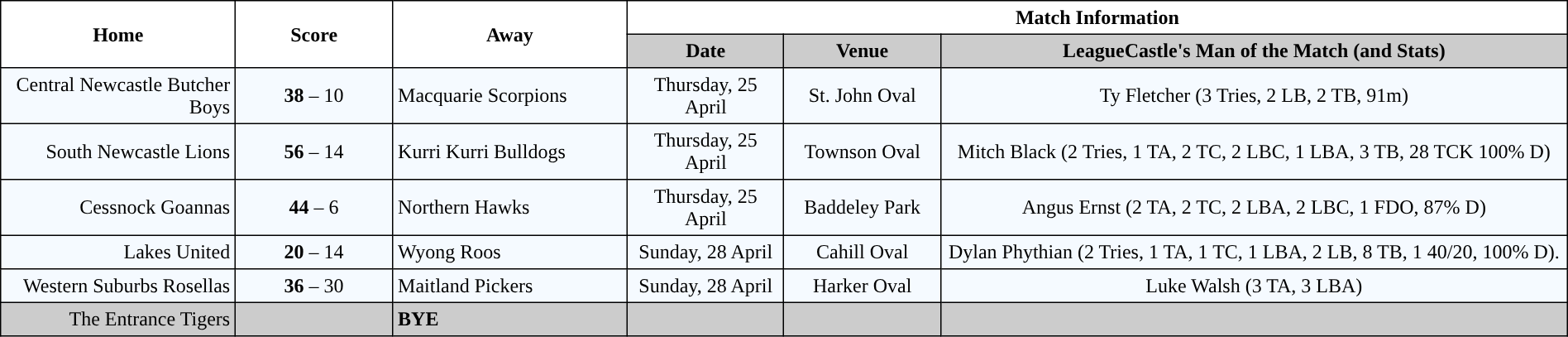<table width="100%" cellspacing="0" cellpadding="4" border="1" style="border-collapse:collapse;  text-align:center;">
<tr>
<th rowspan="2" width="15%">Home</th>
<th rowspan="2" width="10%">Score</th>
<th rowspan="2" width="15%">Away</th>
<th colspan="4">Match Information</th>
</tr>
<tr style="background:#CCCCCC">
<th width="10%">Date</th>
<th width="10%">Venue</th>
<th width="40%">LeagueCastle's Man of the Match (and Stats)</th>
</tr>
<tr style="text-align:center; background:#f5faff;">
<td align="right"> Central Newcastle Butcher Boys</td>
<td><strong>38</strong> – 10</td>
<td align="left"> Macquarie Scorpions</td>
<td>Thursday, 25 April</td>
<td>St. John Oval</td>
<td>Ty Fletcher  (3 Tries, 2 LB, 2 TB, 91m)</td>
</tr>
<tr style="text-align:center; background:#f5faff;">
<td align="right"> South Newcastle Lions</td>
<td><strong>56</strong> – 14</td>
<td align="left"> Kurri Kurri Bulldogs</td>
<td>Thursday, 25 April</td>
<td>Townson Oval</td>
<td>Mitch Black  (2 Tries, 1 TA, 2 TC, 2 LBC, 1 LBA, 3 TB, 28 TCK 100% D)</td>
</tr>
<tr style="text-align:center; background:#f5faff;">
<td align="right"> Cessnock Goannas</td>
<td><strong>44</strong> – 6</td>
<td align="Left"> Northern Hawks</td>
<td>Thursday, 25 April</td>
<td>Baddeley Park</td>
<td>Angus Ernst  (2 TA, 2 TC, 2 LBA, 2 LBC, 1 FDO, 87% D)</td>
</tr>
<tr style="text-align:center; background:#f5faff;">
<td align="right"> Lakes United</td>
<td><strong>20</strong> – 14</td>
<td align="left"> Wyong Roos</td>
<td>Sunday, 28 April</td>
<td>Cahill Oval</td>
<td>Dylan Phythian  (2 Tries, 1 TA, 1 TC, 1 LBA, 2 LB, 8 TB, 1 40/20, 100% D).</td>
</tr>
<tr style="text-align:center; background:#f5faff;">
<td align="right"> Western Suburbs Rosellas</td>
<td><strong>36</strong> – 30</td>
<td align="left"> Maitland Pickers</td>
<td>Sunday, 28 April</td>
<td>Harker Oval</td>
<td>Luke Walsh  (3 TA, 3 LBA)</td>
</tr>
<tr style="text-align:center; background:#CCCCCC;">
<td align="right"> The Entrance Tigers</td>
<td></td>
<td align="left"><strong>BYE</strong></td>
<td></td>
<td></td>
<td></td>
</tr>
</table>
